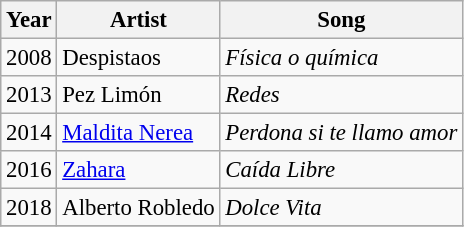<table class="wikitable" style="font-size: 95%;">
<tr>
<th>Year</th>
<th>Artist</th>
<th>Song</th>
</tr>
<tr>
<td>2008</td>
<td>Despistaos</td>
<td><em>Física o química</em></td>
</tr>
<tr>
<td>2013</td>
<td>Pez Limón</td>
<td><em>Redes</em></td>
</tr>
<tr>
<td>2014</td>
<td><a href='#'>Maldita Nerea</a></td>
<td><em>Perdona si te llamo amor</em></td>
</tr>
<tr>
<td>2016</td>
<td><a href='#'>Zahara</a></td>
<td><em>Caída Libre</em></td>
</tr>
<tr>
<td>2018</td>
<td>Alberto Robledo</td>
<td><em>Dolce Vita</em></td>
</tr>
<tr>
</tr>
</table>
